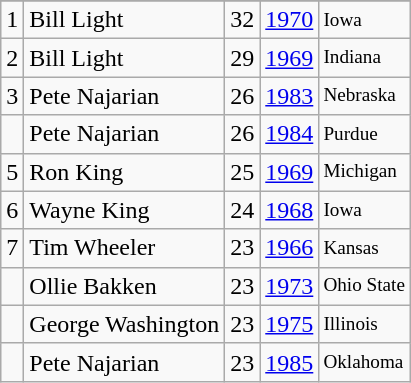<table class="wikitable">
<tr>
</tr>
<tr>
<td>1</td>
<td>Bill Light</td>
<td>32</td>
<td><a href='#'>1970</a></td>
<td style="font-size:80%;">Iowa</td>
</tr>
<tr>
<td>2</td>
<td>Bill Light</td>
<td>29</td>
<td><a href='#'>1969</a></td>
<td style="font-size:80%;">Indiana</td>
</tr>
<tr>
<td>3</td>
<td>Pete Najarian</td>
<td>26</td>
<td><a href='#'>1983</a></td>
<td style="font-size:80%;">Nebraska</td>
</tr>
<tr>
<td></td>
<td>Pete Najarian</td>
<td>26</td>
<td><a href='#'>1984</a></td>
<td style="font-size:80%;">Purdue</td>
</tr>
<tr>
<td>5</td>
<td>Ron King</td>
<td>25</td>
<td><a href='#'>1969</a></td>
<td style="font-size:80%;">Michigan</td>
</tr>
<tr>
<td>6</td>
<td>Wayne King</td>
<td>24</td>
<td><a href='#'>1968</a></td>
<td style="font-size:80%;">Iowa</td>
</tr>
<tr>
<td>7</td>
<td>Tim Wheeler</td>
<td>23</td>
<td><a href='#'>1966</a></td>
<td style="font-size:80%;">Kansas</td>
</tr>
<tr>
<td></td>
<td>Ollie Bakken</td>
<td>23</td>
<td><a href='#'>1973</a></td>
<td style="font-size:80%;">Ohio State</td>
</tr>
<tr>
<td></td>
<td>George Washington</td>
<td>23</td>
<td><a href='#'>1975</a></td>
<td style="font-size:80%;">Illinois</td>
</tr>
<tr>
<td></td>
<td>Pete Najarian</td>
<td>23</td>
<td><a href='#'>1985</a></td>
<td style="font-size:80%;">Oklahoma</td>
</tr>
</table>
